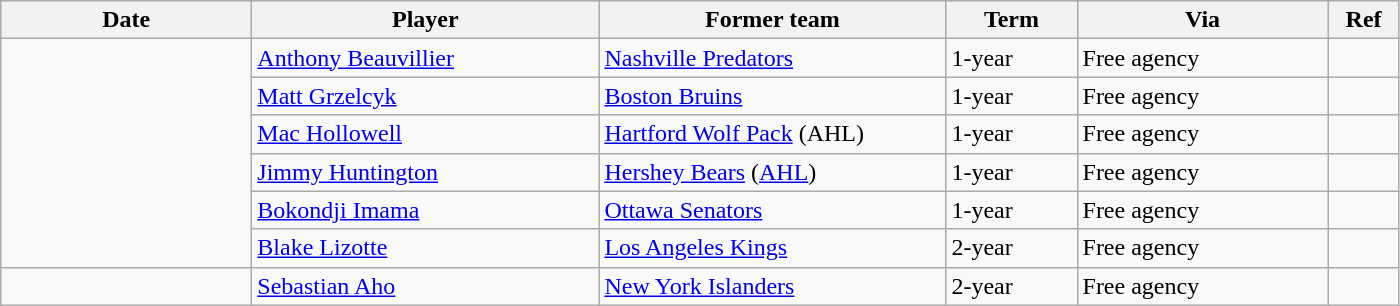<table class="wikitable">
<tr style="background:#ddd; text-align:center;">
<th style="width: 10em;">Date</th>
<th style="width: 14em;">Player</th>
<th style="width: 14em;">Former team</th>
<th style="width: 5em;">Term</th>
<th style="width: 10em;">Via</th>
<th style="width: 2.5em;">Ref</th>
</tr>
<tr>
<td rowspan=6></td>
<td><a href='#'>Anthony Beauvillier</a></td>
<td><a href='#'>Nashville Predators</a></td>
<td>1-year</td>
<td>Free agency</td>
<td></td>
</tr>
<tr>
<td><a href='#'>Matt Grzelcyk</a></td>
<td><a href='#'>Boston Bruins</a></td>
<td>1-year</td>
<td>Free agency</td>
<td></td>
</tr>
<tr>
<td><a href='#'>Mac Hollowell</a></td>
<td><a href='#'>Hartford Wolf Pack</a> (AHL)</td>
<td>1-year</td>
<td>Free agency</td>
<td></td>
</tr>
<tr>
<td><a href='#'>Jimmy Huntington</a></td>
<td><a href='#'>Hershey Bears</a> (<a href='#'>AHL</a>)</td>
<td>1-year</td>
<td>Free agency</td>
<td></td>
</tr>
<tr>
<td><a href='#'>Bokondji Imama</a></td>
<td><a href='#'>Ottawa Senators</a></td>
<td>1-year</td>
<td>Free agency</td>
<td></td>
</tr>
<tr>
<td><a href='#'>Blake Lizotte</a></td>
<td><a href='#'>Los Angeles Kings</a></td>
<td>2-year</td>
<td>Free agency</td>
<td></td>
</tr>
<tr>
<td></td>
<td><a href='#'>Sebastian Aho</a></td>
<td><a href='#'>New York Islanders</a></td>
<td>2-year</td>
<td>Free agency</td>
<td></td>
</tr>
</table>
